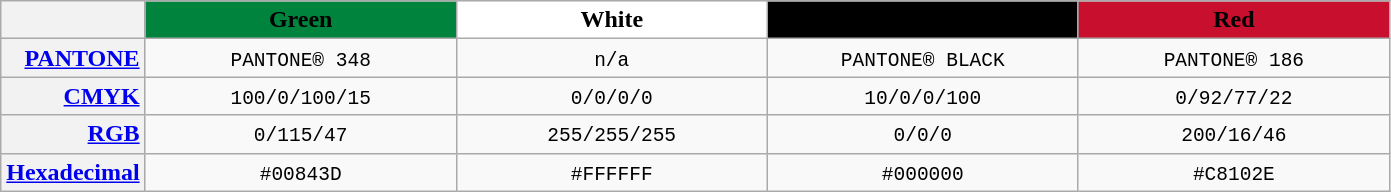<table class="wikitable" style="text-align:center;">
<tr>
<th></th>
<th style="background:#00843D; width:200px"><span> Green </span></th>
<th style="background:#FFFFFF; width:200px"><span>White</span></th>
<th style="background:#000000; width:200px"><span>Black</span></th>
<th style="background:#C8102E; width:200px"><span>Red</span></th>
</tr>
<tr>
<td style="background:#F2F2F2; text-align:right"><strong><a href='#'>PANTONE</a></strong></td>
<td><code>PANTONE® 348</code></td>
<td><code>n/a</code></td>
<td><code>PANTONE® BLACK</code></td>
<td><code>PANTONE® 186</code></td>
</tr>
<tr>
<td style="background:#F2F2F2; text-align:right"><strong><a href='#'>CMYK</a></strong></td>
<td><code>100/0/100/15</code></td>
<td><code>0/0/0/0</code></td>
<td><code>10/0/0/100</code></td>
<td><code>0/92/77/22</code></td>
</tr>
<tr>
<td style="background:#F2F2F2; text-align:right"><strong><a href='#'>RGB</a></strong></td>
<td><code>0/115/47</code></td>
<td><code>255/255/255</code></td>
<td><code>0/0/0</code></td>
<td><code>200/16/46</code></td>
</tr>
<tr>
<td style="background:#F2F2F2; text-align:right"><strong><a href='#'>Hexadecimal</a></strong></td>
<td><code>#00843D</code></td>
<td><code>#FFFFFF</code></td>
<td><code>#000000</code></td>
<td><code>#C8102E</code></td>
</tr>
</table>
